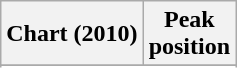<table class="wikitable">
<tr>
<th align="left">Chart (2010)</th>
<th align="left">Peak<br>position</th>
</tr>
<tr>
</tr>
<tr>
</tr>
</table>
